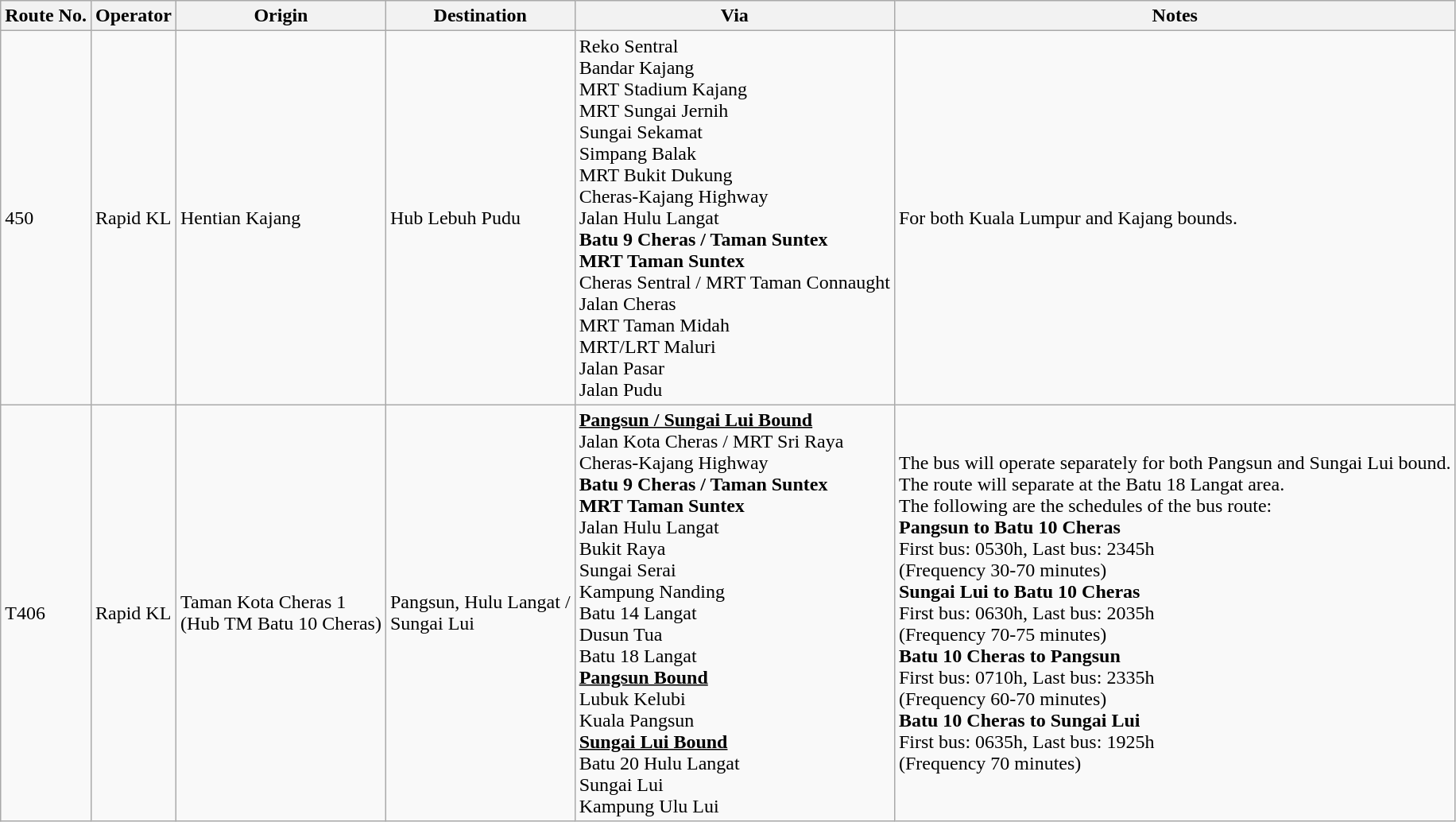<table class="wikitable">
<tr>
<th>Route No.</th>
<th>Operator</th>
<th>Origin</th>
<th>Destination</th>
<th>Via</th>
<th>Notes</th>
</tr>
<tr>
<td>450</td>
<td>Rapid KL</td>
<td>Hentian Kajang</td>
<td>Hub Lebuh Pudu</td>
<td>Reko Sentral<br>Bandar Kajang<br> MRT Stadium Kajang<br> MRT Sungai Jernih<br>Sungai Sekamat<br>Simpang Balak<br> MRT Bukit Dukung<br> Cheras-Kajang Highway<br>Jalan Hulu Langat<br><strong>Batu 9 Cheras / Taman Suntex</strong><br> <strong>MRT Taman Suntex</strong><br>Cheras Sentral /  MRT Taman Connaught<br>Jalan Cheras<br> MRT Taman Midah<br> MRT/LRT Maluri<br>Jalan Pasar<br>Jalan Pudu</td>
<td>For both Kuala Lumpur and Kajang bounds.</td>
</tr>
<tr>
<td>T406</td>
<td>Rapid KL</td>
<td>Taman Kota Cheras 1<br>(Hub TM Batu 10 Cheras)</td>
<td>Pangsun, Hulu Langat /<br>Sungai Lui</td>
<td><strong><u>Pangsun / Sungai Lui Bound</u></strong><br>Jalan Kota Cheras /  MRT Sri Raya<br> Cheras-Kajang Highway<br><strong>Batu 9 Cheras / Taman Suntex</strong><br> <strong>MRT Taman Suntex</strong><br>Jalan Hulu Langat<br>Bukit Raya<br>Sungai Serai<br>Kampung Nanding<br>Batu 14 Langat<br>Dusun Tua<br>Batu 18 Langat<br><strong><u>Pangsun Bound</u></strong><br>Lubuk Kelubi<br>Kuala Pangsun<br><strong><u>Sungai Lui Bound</u></strong><br>Batu 20 Hulu Langat<br>Sungai Lui<br>Kampung Ulu Lui</td>
<td>The bus will operate separately for both Pangsun and Sungai Lui bound.<br>The route will separate at the Batu 18 Langat area.<br>The following are the schedules of the bus route:<br><strong>Pangsun to Batu 10 Cheras</strong><br>First bus: 0530h, Last bus: 2345h<br>(Frequency 30-70 minutes)<br><strong>Sungai Lui to Batu 10 Cheras</strong><br>First bus: 0630h, Last bus: 2035h<br>(Frequency 70-75 minutes)<br><strong>Batu 10 Cheras to Pangsun</strong><br>First bus: 0710h, Last bus: 2335h<br>(Frequency 60-70 minutes)<br><strong>Batu 10 Cheras to Sungai Lui</strong><br>First bus: 0635h, Last bus: 1925h<br>(Frequency 70 minutes)</td>
</tr>
</table>
